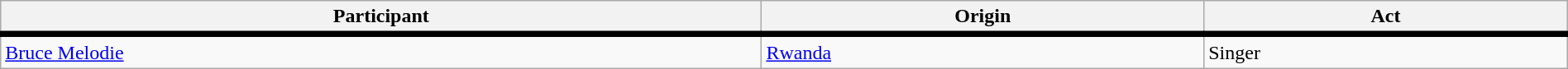<table class="wikitable" style="text-align:centre; width:100%;">
<tr>
<th scope="col">Participant</th>
<th scope="col">Origin</th>
<th scope="col">Act</th>
</tr>
<tr style="border-top:5px solid black">
<td scope="row"><a href='#'>Bruce Melodie</a></td>
<td><a href='#'>Rwanda</a></td>
<td>Singer</td>
</tr>
</table>
